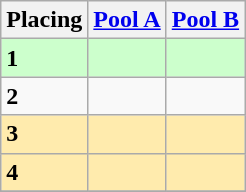<table class=wikitable style="border:1px solid #AAAAAA;">
<tr>
<th>Placing</th>
<th><a href='#'>Pool A</a></th>
<th><a href='#'>Pool B</a></th>
</tr>
<tr style="background: #ccffcc;">
<td><strong>1</strong></td>
<td></td>
<td></td>
</tr>
<tr>
<td><strong>2</strong></td>
<td> </td>
<td></td>
</tr>
<tr style="background: #ffebad;">
<td><strong>3</strong></td>
<td></td>
<td></td>
</tr>
<tr style="background: #ffebad;">
<td><strong>4</strong></td>
<td></td>
<td></td>
</tr>
<tr>
</tr>
</table>
